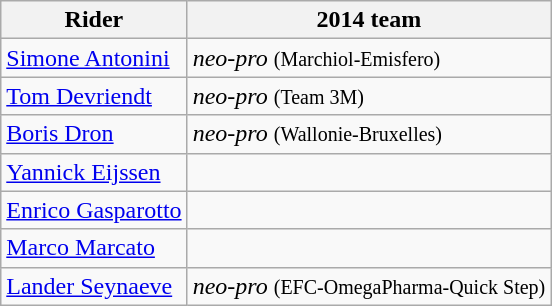<table class="wikitable">
<tr>
<th>Rider</th>
<th>2014 team</th>
</tr>
<tr>
<td><a href='#'>Simone Antonini</a></td>
<td><em>neo-pro</em> <small>(Marchiol-Emisfero)</small></td>
</tr>
<tr>
<td><a href='#'>Tom Devriendt</a></td>
<td><em>neo-pro</em> <small>(Team 3M)</small></td>
</tr>
<tr>
<td><a href='#'>Boris Dron</a></td>
<td><em>neo-pro</em> <small>(Wallonie-Bruxelles)</small></td>
</tr>
<tr>
<td><a href='#'>Yannick Eijssen</a></td>
<td></td>
</tr>
<tr>
<td><a href='#'>Enrico Gasparotto</a></td>
<td></td>
</tr>
<tr>
<td><a href='#'>Marco Marcato</a></td>
<td></td>
</tr>
<tr>
<td><a href='#'>Lander Seynaeve</a></td>
<td><em>neo-pro</em> <small>(EFC-OmegaPharma-Quick Step)</small></td>
</tr>
</table>
